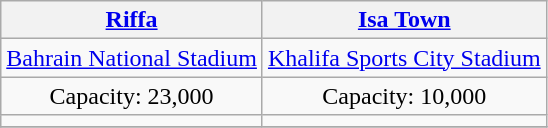<table class="wikitable" style="text-align:center">
<tr>
<th><a href='#'>Riffa</a></th>
<th><a href='#'>Isa Town</a></th>
</tr>
<tr>
<td><a href='#'>Bahrain National Stadium</a></td>
<td><a href='#'>Khalifa Sports City Stadium</a></td>
</tr>
<tr>
<td>Capacity: 23,000</td>
<td>Capacity: 10,000</td>
</tr>
<tr>
<td></td>
<td></td>
</tr>
<tr>
</tr>
</table>
